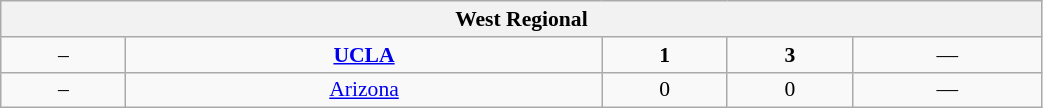<table class="wikitable" style="font-size:90%; width: 55%; text-align: center">
<tr>
<th colspan=5>West Regional</th>
</tr>
<tr>
<td>–</td>
<td><strong><a href='#'>UCLA</a></strong></td>
<td><strong>1</strong></td>
<td><strong>3</strong></td>
<td>—</td>
</tr>
<tr>
<td>–</td>
<td><a href='#'>Arizona</a></td>
<td>0</td>
<td>0</td>
<td>—</td>
</tr>
</table>
